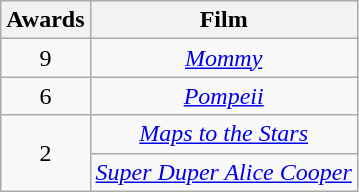<table class="wikitable" rowspan="2" style="text-align:center;" background: #f6e39c;>
<tr>
<th scope="col">Awards</th>
<th scope="col">Film</th>
</tr>
<tr>
<td>9</td>
<td><em><a href='#'>Mommy</a></em></td>
</tr>
<tr>
<td>6</td>
<td><em><a href='#'>Pompeii</a></em></td>
</tr>
<tr>
<td rowspan=2 style="text-align:center;">2</td>
<td><em><a href='#'>Maps to the Stars</a></em></td>
</tr>
<tr>
<td><em><a href='#'>Super Duper Alice Cooper</a></em></td>
</tr>
</table>
